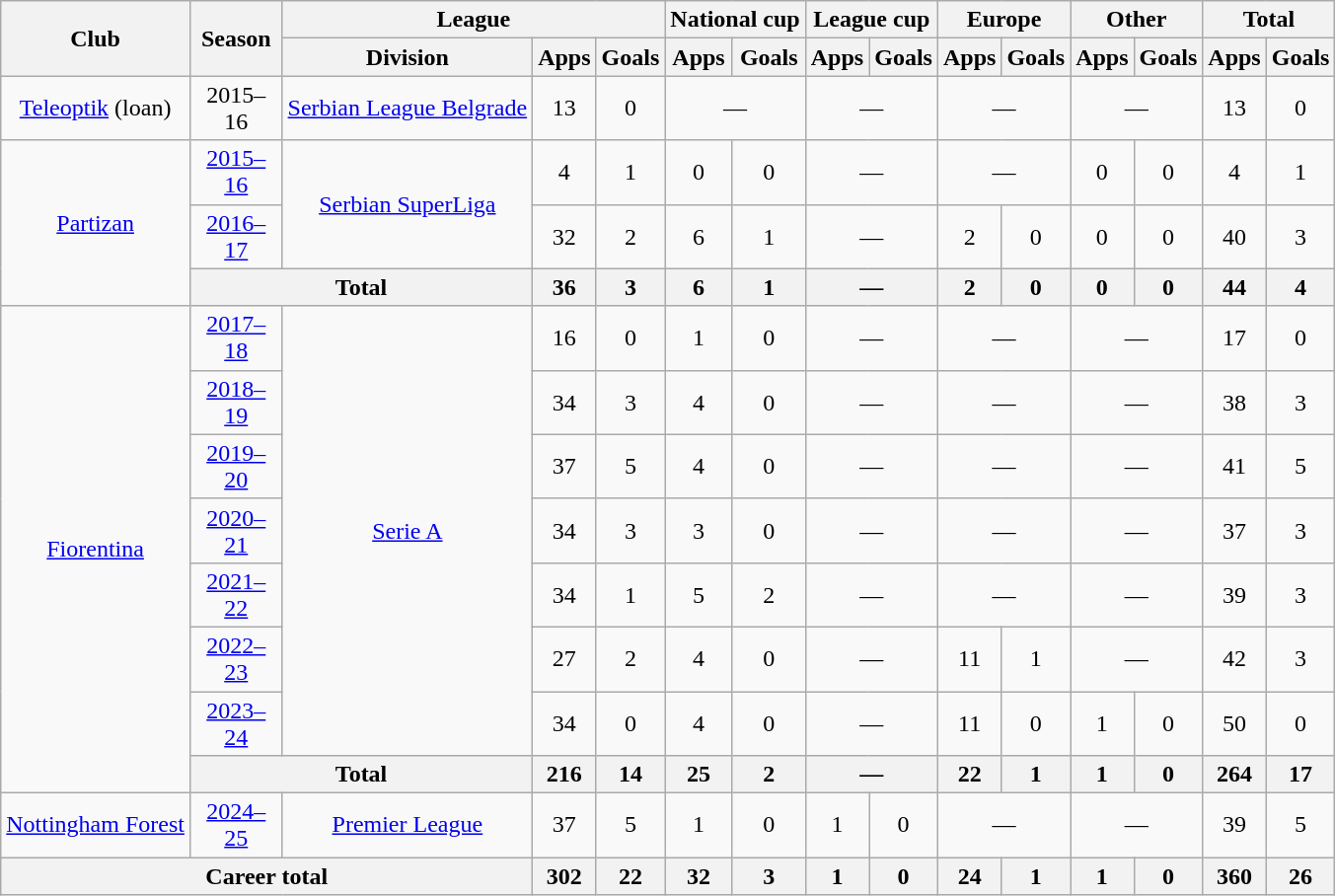<table class="wikitable" style="text-align:center">
<tr>
<th rowspan="2">Club</th>
<th rowspan="2" style="width:55px;">Season</th>
<th colspan="3">League</th>
<th colspan="2">National cup</th>
<th colspan="2">League cup</th>
<th colspan="2">Europe</th>
<th colspan="2">Other</th>
<th colspan="2">Total</th>
</tr>
<tr>
<th>Division</th>
<th>Apps</th>
<th>Goals</th>
<th>Apps</th>
<th>Goals</th>
<th>Apps</th>
<th>Goals</th>
<th>Apps</th>
<th>Goals</th>
<th>Apps</th>
<th>Goals</th>
<th>Apps</th>
<th>Goals</th>
</tr>
<tr>
<td><a href='#'>Teleoptik</a> (loan)</td>
<td>2015–16</td>
<td><a href='#'>Serbian League Belgrade</a></td>
<td>13</td>
<td>0</td>
<td colspan="2">—</td>
<td colspan="2">—</td>
<td colspan="2">—</td>
<td colspan="2">—</td>
<td>13</td>
<td>0</td>
</tr>
<tr>
<td rowspan="3"><a href='#'>Partizan</a></td>
<td><a href='#'>2015–16</a></td>
<td rowspan="2"><a href='#'>Serbian SuperLiga</a></td>
<td>4</td>
<td>1</td>
<td>0</td>
<td>0</td>
<td colspan="2">—</td>
<td colspan="2">—</td>
<td>0</td>
<td>0</td>
<td>4</td>
<td>1</td>
</tr>
<tr>
<td><a href='#'>2016–17</a></td>
<td>32</td>
<td>2</td>
<td>6</td>
<td>1</td>
<td colspan="2">—</td>
<td>2</td>
<td>0</td>
<td>0</td>
<td>0</td>
<td>40</td>
<td>3</td>
</tr>
<tr>
<th colspan="2">Total</th>
<th>36</th>
<th>3</th>
<th>6</th>
<th>1</th>
<th colspan="2">—</th>
<th>2</th>
<th>0</th>
<th>0</th>
<th>0</th>
<th>44</th>
<th>4</th>
</tr>
<tr>
<td rowspan="8"><a href='#'>Fiorentina</a></td>
<td><a href='#'>2017–18</a></td>
<td rowspan="7"><a href='#'>Serie A</a></td>
<td>16</td>
<td>0</td>
<td>1</td>
<td>0</td>
<td colspan="2">—</td>
<td colspan="2">—</td>
<td colspan="2">—</td>
<td>17</td>
<td>0</td>
</tr>
<tr>
<td><a href='#'>2018–19</a></td>
<td>34</td>
<td>3</td>
<td>4</td>
<td>0</td>
<td colspan="2">—</td>
<td colspan="2">—</td>
<td colspan="2">—</td>
<td>38</td>
<td>3</td>
</tr>
<tr>
<td><a href='#'>2019–20</a></td>
<td>37</td>
<td>5</td>
<td>4</td>
<td>0</td>
<td colspan="2">—</td>
<td colspan="2">—</td>
<td colspan="2">—</td>
<td>41</td>
<td>5</td>
</tr>
<tr>
<td><a href='#'>2020–21</a></td>
<td>34</td>
<td>3</td>
<td>3</td>
<td>0</td>
<td colspan="2">—</td>
<td colspan="2">—</td>
<td colspan="2">—</td>
<td>37</td>
<td>3</td>
</tr>
<tr>
<td><a href='#'>2021–22</a></td>
<td>34</td>
<td>1</td>
<td>5</td>
<td>2</td>
<td colspan="2">—</td>
<td colspan="2">—</td>
<td colspan="2">—</td>
<td>39</td>
<td>3</td>
</tr>
<tr>
<td><a href='#'>2022–23</a></td>
<td>27</td>
<td>2</td>
<td>4</td>
<td>0</td>
<td colspan="2">—</td>
<td>11</td>
<td>1</td>
<td colspan="2">—</td>
<td>42</td>
<td>3</td>
</tr>
<tr>
<td><a href='#'>2023–24</a></td>
<td>34</td>
<td>0</td>
<td>4</td>
<td>0</td>
<td colspan="2">—</td>
<td>11</td>
<td>0</td>
<td>1</td>
<td>0</td>
<td>50</td>
<td>0</td>
</tr>
<tr>
<th colspan="2">Total</th>
<th>216</th>
<th>14</th>
<th>25</th>
<th>2</th>
<th colspan="2">—</th>
<th>22</th>
<th>1</th>
<th>1</th>
<th>0</th>
<th>264</th>
<th>17</th>
</tr>
<tr>
<td><a href='#'>Nottingham Forest</a></td>
<td><a href='#'>2024–25</a></td>
<td><a href='#'>Premier League</a></td>
<td>37</td>
<td>5</td>
<td>1</td>
<td>0</td>
<td>1</td>
<td>0</td>
<td colspan="2">—</td>
<td colspan="2">—</td>
<td>39</td>
<td>5</td>
</tr>
<tr>
<th colspan="3">Career total</th>
<th>302</th>
<th>22</th>
<th>32</th>
<th>3</th>
<th>1</th>
<th>0</th>
<th>24</th>
<th>1</th>
<th>1</th>
<th>0</th>
<th>360</th>
<th>26</th>
</tr>
</table>
